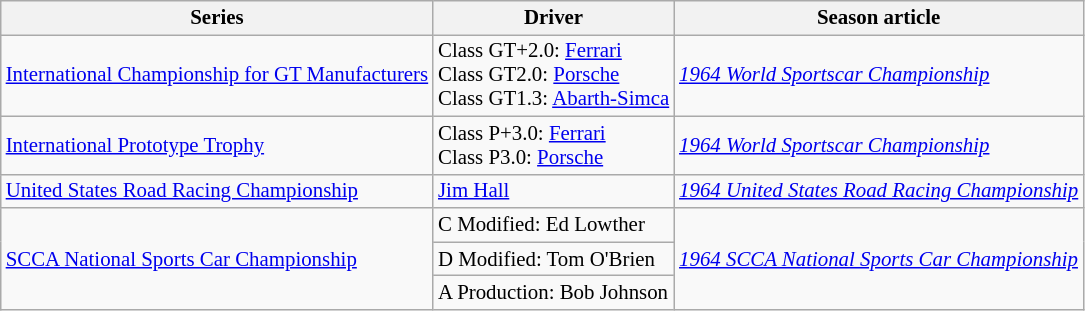<table class="wikitable" style="font-size: 87%;">
<tr>
<th>Series</th>
<th>Driver</th>
<th>Season article</th>
</tr>
<tr>
<td><a href='#'>International Championship for GT Manufacturers</a></td>
<td>Class GT+2.0:  <a href='#'>Ferrari</a><br> Class GT2.0:  <a href='#'>Porsche</a><br> Class GT1.3:  <a href='#'>Abarth-Simca</a></td>
<td><em><a href='#'>1964 World Sportscar Championship</a></em></td>
</tr>
<tr>
<td><a href='#'>International Prototype Trophy</a></td>
<td>Class P+3.0:  <a href='#'>Ferrari</a><br> Class P3.0:  <a href='#'>Porsche</a></td>
<td><em><a href='#'>1964 World Sportscar Championship</a></em></td>
</tr>
<tr>
<td><a href='#'>United States Road Racing Championship</a></td>
<td> <a href='#'>Jim Hall</a></td>
<td><em><a href='#'>1964 United States Road Racing Championship</a></em></td>
</tr>
<tr>
<td rowspan=3><a href='#'>SCCA National Sports Car Championship</a></td>
<td>C Modified:  Ed Lowther</td>
<td rowspan=3><em><a href='#'>1964 SCCA National Sports Car Championship</a></em></td>
</tr>
<tr>
<td>D Modified:  Tom O'Brien</td>
</tr>
<tr>
<td>A Production:  Bob Johnson</td>
</tr>
</table>
